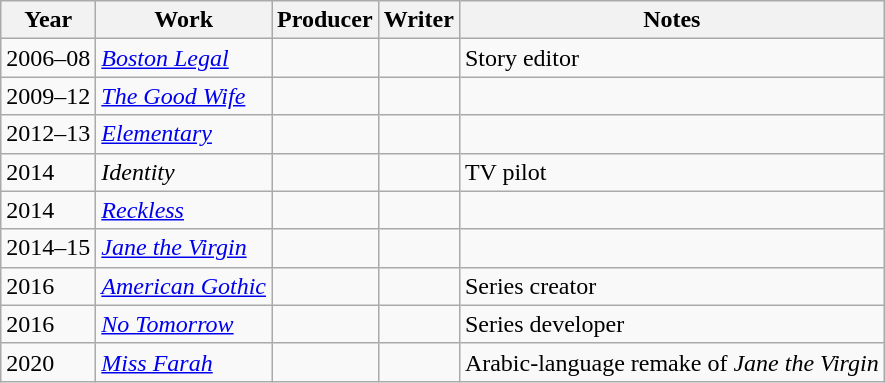<table class="wikitable">
<tr>
<th>Year</th>
<th>Work</th>
<th>Producer</th>
<th>Writer</th>
<th>Notes</th>
</tr>
<tr>
<td>2006–08</td>
<td><em><a href='#'>Boston Legal</a></em></td>
<td></td>
<td></td>
<td>Story editor</td>
</tr>
<tr>
<td>2009–12</td>
<td><em><a href='#'>The Good Wife</a></em></td>
<td></td>
<td></td>
<td></td>
</tr>
<tr>
<td>2012–13</td>
<td><em><a href='#'>Elementary</a></em></td>
<td></td>
<td></td>
<td></td>
</tr>
<tr>
<td>2014</td>
<td><em>Identity</em></td>
<td></td>
<td></td>
<td>TV pilot</td>
</tr>
<tr>
<td>2014</td>
<td><em><a href='#'>Reckless</a></em></td>
<td></td>
<td></td>
<td></td>
</tr>
<tr>
<td>2014–15</td>
<td><em><a href='#'>Jane the Virgin</a></em></td>
<td></td>
<td></td>
<td></td>
</tr>
<tr>
<td>2016</td>
<td><em><a href='#'>American Gothic</a></em></td>
<td></td>
<td></td>
<td>Series creator</td>
</tr>
<tr>
<td>2016</td>
<td><em><a href='#'>No Tomorrow</a></em></td>
<td></td>
<td></td>
<td>Series developer</td>
</tr>
<tr>
<td>2020</td>
<td><em><a href='#'>Miss Farah</a></em></td>
<td></td>
<td></td>
<td>Arabic-language remake of <em>Jane the Virgin</em></td>
</tr>
</table>
